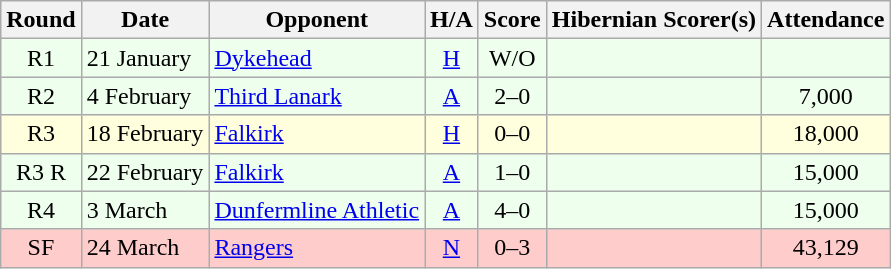<table class="wikitable" style="text-align:center">
<tr>
<th>Round</th>
<th>Date</th>
<th>Opponent</th>
<th>H/A</th>
<th>Score</th>
<th>Hibernian Scorer(s)</th>
<th>Attendance</th>
</tr>
<tr bgcolor=#EEFFEE>
<td>R1</td>
<td align=left>21 January</td>
<td align=left><a href='#'>Dykehead</a></td>
<td><a href='#'>H</a></td>
<td>W/O</td>
<td align=left></td>
<td></td>
</tr>
<tr bgcolor=#EEFFEE>
<td>R2</td>
<td align=left>4 February</td>
<td align=left><a href='#'>Third Lanark</a></td>
<td><a href='#'>A</a></td>
<td>2–0</td>
<td align=left></td>
<td>7,000</td>
</tr>
<tr bgcolor=#FFFFDD>
<td>R3</td>
<td align=left>18 February</td>
<td align=left><a href='#'>Falkirk</a></td>
<td><a href='#'>H</a></td>
<td>0–0</td>
<td align=left></td>
<td>18,000</td>
</tr>
<tr bgcolor=#EEFFEE>
<td>R3 R</td>
<td align=left>22 February</td>
<td align=left><a href='#'>Falkirk</a></td>
<td><a href='#'>A</a></td>
<td>1–0</td>
<td align=left></td>
<td>15,000</td>
</tr>
<tr bgcolor=#EEFFEE>
<td>R4</td>
<td align=left>3 March</td>
<td align=left><a href='#'>Dunfermline Athletic</a></td>
<td><a href='#'>A</a></td>
<td>4–0</td>
<td align=left></td>
<td>15,000</td>
</tr>
<tr bgcolor=#FFCCCC>
<td>SF</td>
<td align=left>24 March</td>
<td align=left><a href='#'>Rangers</a></td>
<td><a href='#'>N</a></td>
<td>0–3</td>
<td align=left></td>
<td>43,129</td>
</tr>
</table>
